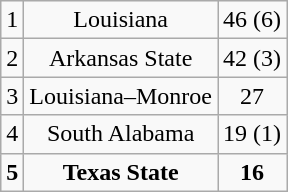<table class="wikitable" style="display: inline-table;">
<tr align="center">
<td>1</td>
<td>Louisiana</td>
<td>46 (6)</td>
</tr>
<tr align="center">
<td>2</td>
<td>Arkansas State</td>
<td>42 (3)</td>
</tr>
<tr align="center">
<td>3</td>
<td>Louisiana–Monroe</td>
<td>27</td>
</tr>
<tr align="center">
<td>4</td>
<td>South Alabama</td>
<td>19 (1)</td>
</tr>
<tr align="center">
<td><strong>5</strong></td>
<td><strong>Texas State</strong></td>
<td><strong>16</strong></td>
</tr>
</table>
